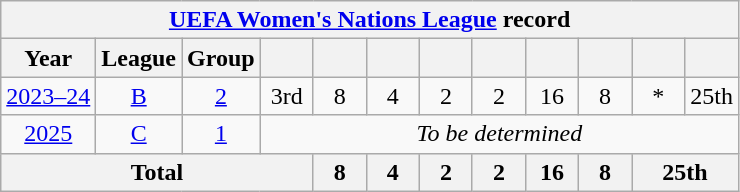<table class="wikitable" style="text-align: center;">
<tr>
<th colspan=13><a href='#'>UEFA Women's Nations League</a> record</th>
</tr>
<tr>
<th>Year</th>
<th>League</th>
<th>Group</th>
<th width=28></th>
<th width=28></th>
<th width=28></th>
<th width=28></th>
<th width=28></th>
<th width=28></th>
<th width=28></th>
<th width=28></th>
<th width=28></th>
</tr>
<tr>
<td><a href='#'>2023–24</a></td>
<td><a href='#'>B</a></td>
<td><a href='#'>2</a></td>
<td>3rd</td>
<td>8</td>
<td>4</td>
<td>2</td>
<td>2</td>
<td>16</td>
<td>8</td>
<td>*</td>
<td>25th</td>
</tr>
<tr>
<td><a href='#'>2025</a></td>
<td><a href='#'>C</a></td>
<td><a href='#'>1</a></td>
<td colspan=9><em>To be determined</em></td>
</tr>
<tr>
<th colspan=4>Total</th>
<th>8</th>
<th>4</th>
<th>2</th>
<th>2</th>
<th>16</th>
<th>8</th>
<th colspan=2>25th</th>
</tr>
</table>
